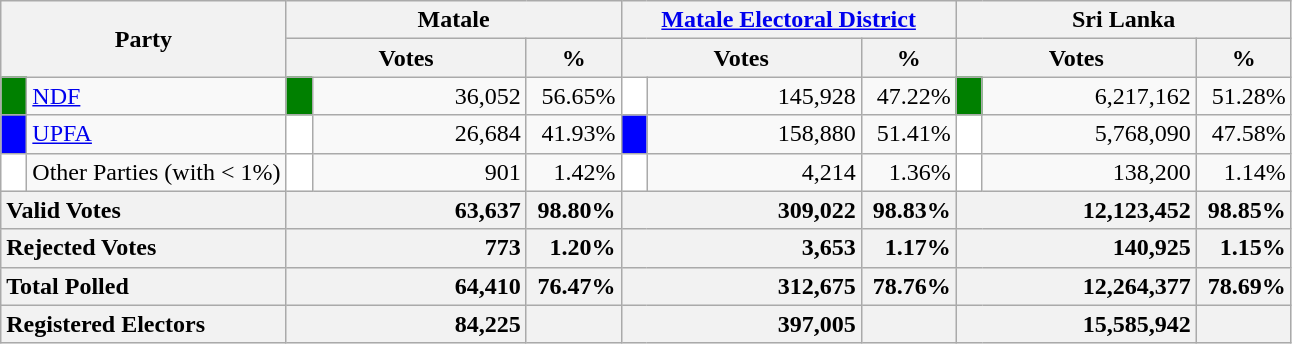<table class="wikitable">
<tr>
<th colspan="2" width="144px"rowspan="2">Party</th>
<th colspan="3" width="216px">Matale</th>
<th colspan="3" width="216px"><a href='#'>Matale Electoral District</a></th>
<th colspan="3" width="216px">Sri Lanka</th>
</tr>
<tr>
<th colspan="2" width="144px">Votes</th>
<th>%</th>
<th colspan="2" width="144px">Votes</th>
<th>%</th>
<th colspan="2" width="144px">Votes</th>
<th>%</th>
</tr>
<tr>
<td style="background-color:green;" width="10px"></td>
<td style="text-align:left;"><a href='#'>NDF</a></td>
<td style="background-color:green;" width="10px"></td>
<td style="text-align:right;">36,052</td>
<td style="text-align:right;">56.65%</td>
<td style="background-color:white;" width="10px"></td>
<td style="text-align:right;">145,928</td>
<td style="text-align:right;">47.22%</td>
<td style="background-color:green;" width="10px"></td>
<td style="text-align:right;">6,217,162</td>
<td style="text-align:right;">51.28%</td>
</tr>
<tr>
<td style="background-color:blue;" width="10px"></td>
<td style="text-align:left;"><a href='#'>UPFA</a></td>
<td style="background-color:white;" width="10px"></td>
<td style="text-align:right;">26,684</td>
<td style="text-align:right;">41.93%</td>
<td style="background-color:blue;" width="10px"></td>
<td style="text-align:right;">158,880</td>
<td style="text-align:right;">51.41%</td>
<td style="background-color:white;" width="10px"></td>
<td style="text-align:right;">5,768,090</td>
<td style="text-align:right;">47.58%</td>
</tr>
<tr>
<td style="background-color:white;" width="10px"></td>
<td style="text-align:left;">Other Parties (with < 1%)</td>
<td style="background-color:white;" width="10px"></td>
<td style="text-align:right;">901</td>
<td style="text-align:right;">1.42%</td>
<td style="background-color:white;" width="10px"></td>
<td style="text-align:right;">4,214</td>
<td style="text-align:right;">1.36%</td>
<td style="background-color:white;" width="10px"></td>
<td style="text-align:right;">138,200</td>
<td style="text-align:right;">1.14%</td>
</tr>
<tr>
<th colspan="2" width="144px"style="text-align:left;">Valid Votes</th>
<th style="text-align:right;"colspan="2" width="144px">63,637</th>
<th style="text-align:right;">98.80%</th>
<th style="text-align:right;"colspan="2" width="144px">309,022</th>
<th style="text-align:right;">98.83%</th>
<th style="text-align:right;"colspan="2" width="144px">12,123,452</th>
<th style="text-align:right;">98.85%</th>
</tr>
<tr>
<th colspan="2" width="144px"style="text-align:left;">Rejected Votes</th>
<th style="text-align:right;"colspan="2" width="144px">773</th>
<th style="text-align:right;">1.20%</th>
<th style="text-align:right;"colspan="2" width="144px">3,653</th>
<th style="text-align:right;">1.17%</th>
<th style="text-align:right;"colspan="2" width="144px">140,925</th>
<th style="text-align:right;">1.15%</th>
</tr>
<tr>
<th colspan="2" width="144px"style="text-align:left;">Total Polled</th>
<th style="text-align:right;"colspan="2" width="144px">64,410</th>
<th style="text-align:right;">76.47%</th>
<th style="text-align:right;"colspan="2" width="144px">312,675</th>
<th style="text-align:right;">78.76%</th>
<th style="text-align:right;"colspan="2" width="144px">12,264,377</th>
<th style="text-align:right;">78.69%</th>
</tr>
<tr>
<th colspan="2" width="144px"style="text-align:left;">Registered Electors</th>
<th style="text-align:right;"colspan="2" width="144px">84,225</th>
<th></th>
<th style="text-align:right;"colspan="2" width="144px">397,005</th>
<th></th>
<th style="text-align:right;"colspan="2" width="144px">15,585,942</th>
<th></th>
</tr>
</table>
